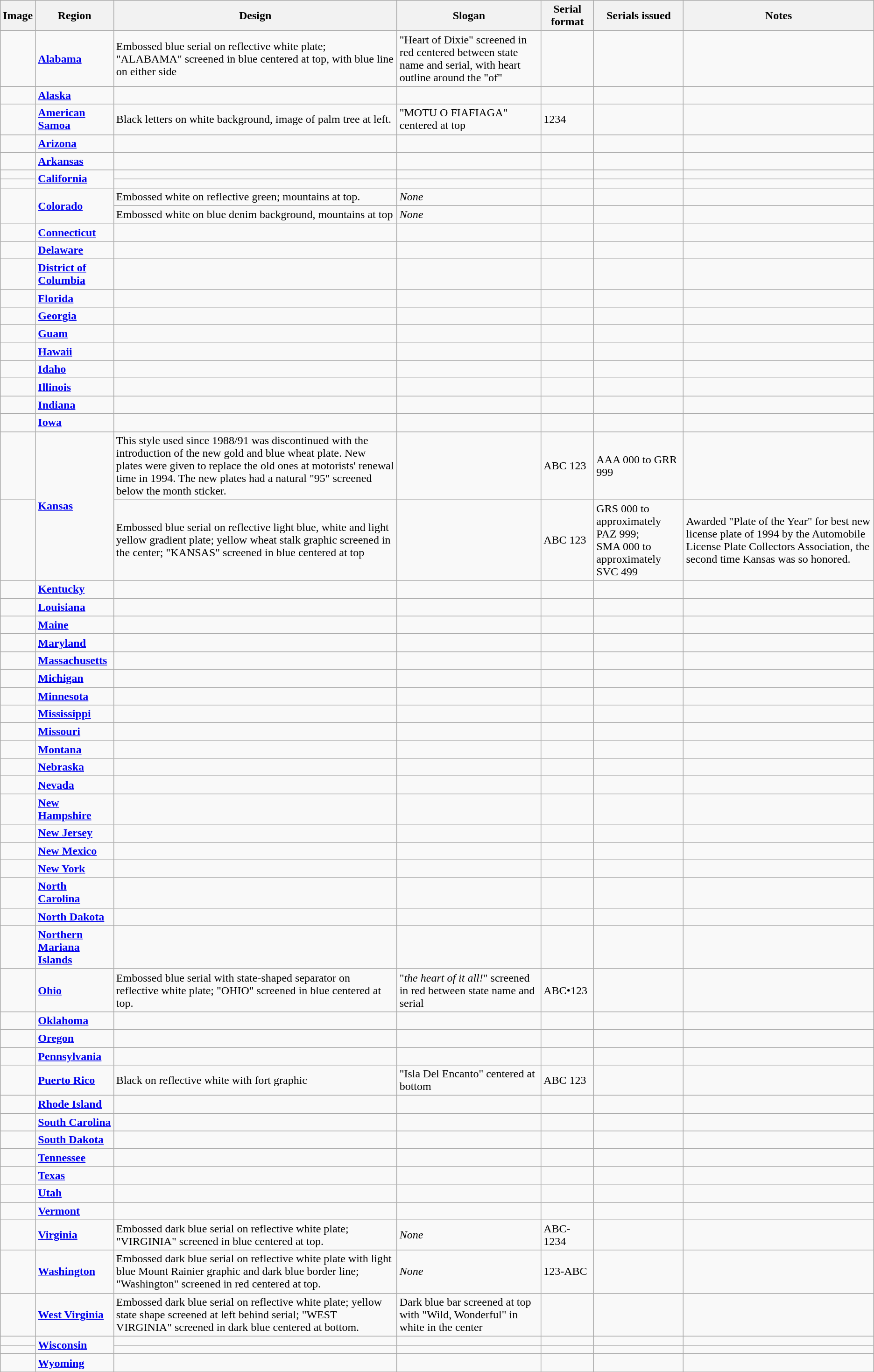<table class="wikitable">
<tr>
<th>Image</th>
<th>Region</th>
<th>Design</th>
<th>Slogan</th>
<th>Serial format</th>
<th>Serials issued</th>
<th>Notes</th>
</tr>
<tr>
<td></td>
<td><strong><a href='#'>Alabama</a></strong></td>
<td>Embossed blue serial on reflective white plate; "ALABAMA" screened in blue centered at top, with blue line on either side</td>
<td>"Heart of Dixie" screened in red centered between state name and serial, with heart outline around the "of"</td>
<td></td>
<td></td>
<td></td>
</tr>
<tr>
<td></td>
<td><strong><a href='#'>Alaska</a></strong></td>
<td></td>
<td></td>
<td></td>
<td></td>
<td></td>
</tr>
<tr>
<td></td>
<td><strong><a href='#'>American Samoa</a></strong></td>
<td>Black letters on white background, image of palm tree at left.</td>
<td>"MOTU O FIAFIAGA" centered at top</td>
<td>1234</td>
<td></td>
<td></td>
</tr>
<tr>
<td></td>
<td><strong><a href='#'>Arizona</a></strong></td>
<td></td>
<td></td>
<td></td>
<td></td>
<td></td>
</tr>
<tr>
<td></td>
<td><strong><a href='#'>Arkansas</a></strong></td>
<td></td>
<td></td>
<td></td>
<td></td>
<td></td>
</tr>
<tr>
<td></td>
<td rowspan=2><strong><a href='#'>California</a></strong></td>
<td></td>
<td></td>
<td></td>
<td></td>
<td></td>
</tr>
<tr>
<td></td>
<td></td>
<td></td>
<td></td>
<td></td>
<td></td>
</tr>
<tr>
<td rowspan="2"><br><br></td>
<td rowspan="2"><strong><a href='#'>Colorado</a></strong></td>
<td>Embossed white on reflective green; mountains at top.</td>
<td><em>None</em></td>
<td></td>
<td></td>
<td></td>
</tr>
<tr>
<td>Embossed white on blue denim background, mountains at top</td>
<td><em>None</em></td>
<td></td>
<td></td>
<td></td>
</tr>
<tr>
<td></td>
<td><strong><a href='#'>Connecticut</a></strong></td>
<td></td>
<td></td>
<td></td>
<td></td>
<td></td>
</tr>
<tr>
<td></td>
<td><strong><a href='#'>Delaware</a></strong></td>
<td></td>
<td></td>
<td></td>
<td></td>
<td></td>
</tr>
<tr>
<td></td>
<td><strong><a href='#'>District of<br>Columbia</a></strong></td>
<td></td>
<td></td>
<td></td>
<td></td>
<td></td>
</tr>
<tr>
<td></td>
<td><strong><a href='#'>Florida</a></strong></td>
<td></td>
<td></td>
<td></td>
<td></td>
<td></td>
</tr>
<tr>
<td></td>
<td><strong><a href='#'>Georgia</a></strong></td>
<td></td>
<td></td>
<td></td>
<td></td>
<td></td>
</tr>
<tr>
<td></td>
<td><strong><a href='#'>Guam</a></strong></td>
<td></td>
<td></td>
<td></td>
<td></td>
<td></td>
</tr>
<tr>
<td></td>
<td><strong><a href='#'>Hawaii</a></strong></td>
<td></td>
<td></td>
<td></td>
<td></td>
<td></td>
</tr>
<tr>
<td></td>
<td><strong><a href='#'>Idaho</a></strong></td>
<td></td>
<td></td>
<td></td>
<td></td>
<td></td>
</tr>
<tr>
<td></td>
<td><strong><a href='#'>Illinois</a></strong></td>
<td></td>
<td></td>
<td></td>
<td></td>
<td></td>
</tr>
<tr>
<td></td>
<td><strong><a href='#'>Indiana</a></strong></td>
<td></td>
<td></td>
<td></td>
<td></td>
<td></td>
</tr>
<tr>
<td></td>
<td><strong><a href='#'>Iowa</a></strong></td>
<td></td>
<td></td>
<td></td>
<td></td>
<td></td>
</tr>
<tr>
<td></td>
<td rowspan="2"><strong><a href='#'>Kansas</a></strong></td>
<td>This style used since 1988/91 was discontinued with the introduction of the new gold and blue wheat plate. New plates were given to replace the old ones at motorists' renewal time in 1994. The new plates had a natural "95" screened below the month sticker.</td>
<td></td>
<td>ABC 123</td>
<td>AAA 000 to GRR 999</td>
<td></td>
</tr>
<tr>
<td></td>
<td>Embossed blue serial on reflective light blue, white and light yellow gradient plate; yellow wheat stalk graphic screened in the center; "KANSAS" screened in blue centered at top</td>
<td></td>
<td>ABC 123</td>
<td>GRS 000 to approximately PAZ 999;<br>SMA 000 to approximately SVC 499</td>
<td>Awarded "Plate of the Year" for best new license plate of 1994 by the Automobile License Plate Collectors Association, the second time Kansas was so honored.</td>
</tr>
<tr>
<td></td>
<td><strong><a href='#'>Kentucky</a></strong></td>
<td></td>
<td></td>
<td></td>
<td></td>
<td></td>
</tr>
<tr>
<td></td>
<td><strong><a href='#'>Louisiana</a></strong></td>
<td></td>
<td></td>
<td></td>
<td></td>
<td></td>
</tr>
<tr>
<td></td>
<td><strong><a href='#'>Maine</a></strong></td>
<td></td>
<td></td>
<td></td>
<td></td>
<td></td>
</tr>
<tr>
<td></td>
<td><strong><a href='#'>Maryland</a></strong></td>
<td></td>
<td></td>
<td></td>
<td></td>
<td></td>
</tr>
<tr>
<td></td>
<td><strong><a href='#'>Massachusetts</a></strong></td>
<td></td>
<td></td>
<td></td>
<td></td>
<td></td>
</tr>
<tr>
<td></td>
<td><strong><a href='#'>Michigan</a></strong></td>
<td></td>
<td></td>
<td></td>
<td></td>
<td></td>
</tr>
<tr>
<td></td>
<td><strong><a href='#'>Minnesota</a></strong></td>
<td></td>
<td></td>
<td></td>
<td></td>
<td></td>
</tr>
<tr>
<td></td>
<td><strong><a href='#'>Mississippi</a></strong></td>
<td></td>
<td></td>
<td></td>
<td></td>
<td></td>
</tr>
<tr>
<td></td>
<td><strong><a href='#'>Missouri</a></strong></td>
<td></td>
<td></td>
<td></td>
<td></td>
<td></td>
</tr>
<tr>
<td></td>
<td><strong><a href='#'>Montana</a></strong></td>
<td></td>
<td></td>
<td></td>
<td></td>
<td></td>
</tr>
<tr>
<td></td>
<td><strong><a href='#'>Nebraska</a></strong></td>
<td></td>
<td></td>
<td></td>
<td></td>
<td></td>
</tr>
<tr>
<td></td>
<td><strong><a href='#'>Nevada</a></strong></td>
<td></td>
<td></td>
<td></td>
<td></td>
<td></td>
</tr>
<tr>
<td></td>
<td><strong><a href='#'>New Hampshire</a></strong></td>
<td></td>
<td></td>
<td></td>
<td></td>
<td></td>
</tr>
<tr>
<td></td>
<td><strong><a href='#'>New Jersey</a></strong></td>
<td></td>
<td></td>
<td></td>
<td></td>
<td></td>
</tr>
<tr>
<td></td>
<td><strong><a href='#'>New Mexico</a></strong></td>
<td></td>
<td></td>
<td></td>
<td></td>
<td></td>
</tr>
<tr>
<td></td>
<td><strong><a href='#'>New York</a></strong></td>
<td></td>
<td></td>
<td></td>
<td></td>
<td></td>
</tr>
<tr>
<td></td>
<td><strong><a href='#'>North Carolina</a></strong></td>
<td></td>
<td></td>
<td></td>
<td></td>
<td></td>
</tr>
<tr>
<td></td>
<td><strong><a href='#'>North Dakota</a></strong></td>
<td></td>
<td></td>
<td></td>
<td></td>
<td></td>
</tr>
<tr>
<td></td>
<td><strong><a href='#'>Northern Mariana<br> Islands</a></strong></td>
<td></td>
<td></td>
<td></td>
<td></td>
<td></td>
</tr>
<tr>
<td></td>
<td><strong><a href='#'>Ohio</a></strong></td>
<td>Embossed blue serial with state-shaped separator on reflective white plate; "OHIO" screened in blue centered at top.</td>
<td>"<em>the heart of it all!</em>" screened in red between state name and serial</td>
<td>ABC•123</td>
<td></td>
<td></td>
</tr>
<tr>
<td></td>
<td><strong><a href='#'>Oklahoma</a></strong></td>
<td></td>
<td></td>
<td></td>
<td></td>
<td></td>
</tr>
<tr>
<td></td>
<td><strong><a href='#'>Oregon</a></strong></td>
<td></td>
<td></td>
<td></td>
<td></td>
<td></td>
</tr>
<tr>
<td></td>
<td><strong><a href='#'>Pennsylvania</a></strong></td>
<td></td>
<td></td>
<td></td>
<td></td>
<td></td>
</tr>
<tr>
<td></td>
<td><strong><a href='#'>Puerto Rico</a></strong></td>
<td>Black on reflective white with fort graphic</td>
<td>"Isla Del Encanto" centered at bottom</td>
<td>ABC 123</td>
<td></td>
<td></td>
</tr>
<tr>
<td></td>
<td><strong><a href='#'>Rhode Island</a></strong></td>
<td></td>
<td></td>
<td></td>
<td></td>
<td></td>
</tr>
<tr>
<td></td>
<td><strong><a href='#'>South Carolina</a></strong></td>
<td></td>
<td></td>
<td></td>
<td></td>
<td></td>
</tr>
<tr>
<td></td>
<td><strong><a href='#'>South Dakota</a></strong></td>
<td></td>
<td></td>
<td></td>
<td></td>
<td></td>
</tr>
<tr>
<td></td>
<td><strong><a href='#'>Tennessee</a></strong></td>
<td></td>
<td></td>
<td></td>
<td></td>
<td></td>
</tr>
<tr>
<td></td>
<td><strong><a href='#'>Texas</a></strong></td>
<td></td>
<td></td>
<td></td>
<td></td>
<td></td>
</tr>
<tr>
<td></td>
<td><strong><a href='#'>Utah</a></strong></td>
<td></td>
<td></td>
<td></td>
<td></td>
<td></td>
</tr>
<tr>
<td></td>
<td><strong><a href='#'>Vermont</a></strong></td>
<td></td>
<td></td>
<td></td>
<td></td>
<td></td>
</tr>
<tr>
<td></td>
<td><strong><a href='#'>Virginia</a></strong></td>
<td>Embossed dark blue serial on reflective white plate; "VIRGINIA" screened in blue centered at top.</td>
<td><em>None</em></td>
<td>ABC-1234</td>
<td></td>
<td></td>
</tr>
<tr>
<td></td>
<td><strong><a href='#'>Washington</a></strong></td>
<td>Embossed dark blue serial on reflective white plate with light blue Mount Rainier graphic and dark blue border line; "Washington" screened in red centered at top.</td>
<td><em>None</em></td>
<td>123-ABC</td>
<td></td>
<td></td>
</tr>
<tr>
<td></td>
<td><strong><a href='#'>West Virginia</a></strong></td>
<td>Embossed dark blue serial on reflective white plate; yellow state shape screened at left behind serial; "WEST VIRGINIA" screened in dark blue centered at bottom.</td>
<td>Dark blue bar screened at top with "Wild, Wonderful" in white in the center</td>
<td></td>
<td></td>
<td></td>
</tr>
<tr>
<td></td>
<td rowspan=2><strong><a href='#'>Wisconsin</a></strong></td>
<td></td>
<td></td>
<td></td>
<td></td>
<td></td>
</tr>
<tr>
<td></td>
<td></td>
<td></td>
<td></td>
<td></td>
<td></td>
</tr>
<tr>
<td></td>
<td><strong><a href='#'>Wyoming</a></strong></td>
<td></td>
<td></td>
<td></td>
<td></td>
<td></td>
</tr>
</table>
